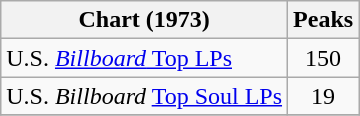<table class="wikitable">
<tr>
<th>Chart (1973)</th>
<th>Peaks<br></th>
</tr>
<tr>
<td>U.S. <a href='#'><em>Billboard</em> Top LPs</a></td>
<td align="center">150</td>
</tr>
<tr>
<td>U.S. <em>Billboard</em> <a href='#'>Top Soul LPs</a></td>
<td align="center">19</td>
</tr>
<tr>
</tr>
</table>
